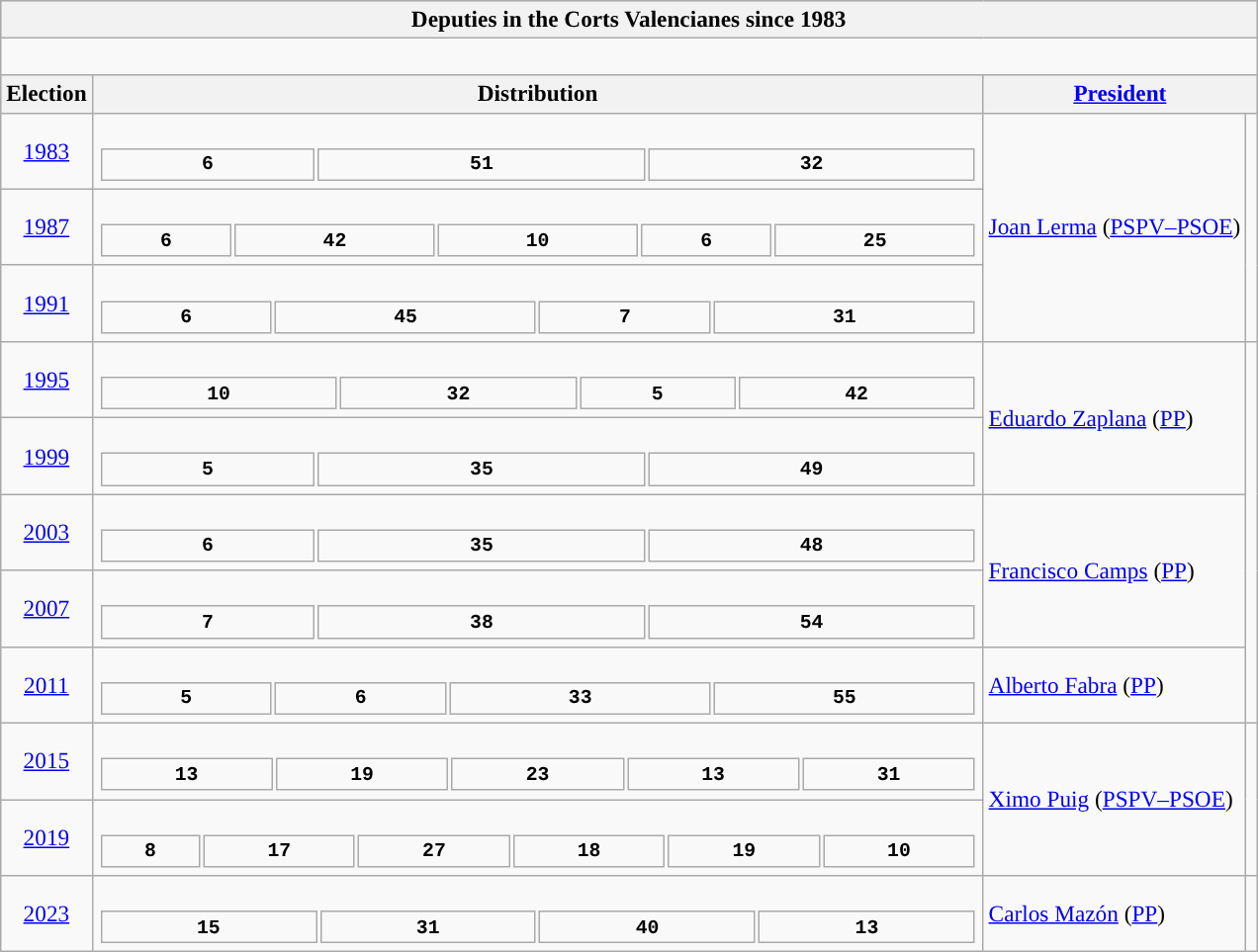<table class="wikitable" style="font-size:97%;">
<tr bgcolor="#CCCCCC">
<th colspan="4">Deputies in the Corts Valencianes since 1983</th>
</tr>
<tr>
<td colspan="4"><br>
















</td>
</tr>
<tr bgcolor="#CCCCCC">
<th>Election</th>
<th>Distribution</th>
<th colspan="2"><a href='#'>President</a></th>
</tr>
<tr>
<td align=center><a href='#'>1983</a></td>
<td><br><table style="width:45em; font-size:85%; text-align:center; font-family:Courier New;">
<tr style="font-weight:bold">
<td style="background:">6</td>
<td style="background:">51</td>
<td style="background:">32</td>
</tr>
</table>
</td>
<td rowspan="3"><a href='#'>Joan Lerma</a> (<a href='#'>PSPV–PSOE</a>)</td>
<td rowspan="3" style="background:"></td>
</tr>
<tr>
<td align=center><a href='#'>1987</a></td>
<td><br><table style="width:45em; font-size:85%; text-align:center; font-family:Courier New;">
<tr style="font-weight:bold">
<td style="background:">6</td>
<td style="background:">42</td>
<td style="background:">10</td>
<td style="background:">6</td>
<td style="background:">25</td>
</tr>
</table>
</td>
</tr>
<tr>
<td align=center><a href='#'>1991</a></td>
<td><br><table style="width:45em; font-size:85%; text-align:center; font-family:Courier New;">
<tr style="font-weight:bold">
<td style="background:">6</td>
<td style="background:">45</td>
<td style="background:">7</td>
<td style="background:">31</td>
</tr>
</table>
</td>
</tr>
<tr>
<td align=center><a href='#'>1995</a></td>
<td><br><table style="width:45em; font-size:85%; text-align:center; font-family:Courier New;">
<tr style="font-weight:bold">
<td style="background:">10</td>
<td style="background:">32</td>
<td style="background:">5</td>
<td style="background:">42</td>
</tr>
</table>
</td>
<td rowspan="2"><a href='#'>Eduardo Zaplana</a> (<a href='#'>PP</a>)</td>
<td rowspan="5" style="background:"></td>
</tr>
<tr>
<td align=center><a href='#'>1999</a></td>
<td><br><table style="width:45em; font-size:85%; text-align:center; font-family:Courier New;">
<tr style="font-weight:bold">
<td style="background:">5</td>
<td style="background:">35</td>
<td style="background:">49</td>
</tr>
</table>
</td>
</tr>
<tr>
<td align=center><a href='#'>2003</a></td>
<td><br><table style="width:45em; font-size:85%; text-align:center; font-family:Courier New;">
<tr style="font-weight:bold">
<td style="background:">6</td>
<td style="background:">35</td>
<td style="background:">48</td>
</tr>
</table>
</td>
<td rowspan="2"><a href='#'>Francisco Camps</a> (<a href='#'>PP</a>)</td>
</tr>
<tr>
<td align="center"><a href='#'>2007</a></td>
<td><br><table style="width:45em; font-size:85%; text-align:center; font-family:Courier New;">
<tr style="font-weight:bold">
<td style="background:">7</td>
<td style="background:">38</td>
<td style="background:">54</td>
</tr>
</table>
</td>
</tr>
<tr>
<td align=center><a href='#'>2011</a></td>
<td><br><table style="width:45em; font-size:85%; text-align:center; font-family:Courier New;">
<tr style="font-weight:bold">
<td style="background:">5</td>
<td style="background:">6</td>
<td style="background:">33</td>
<td style="background:">55</td>
</tr>
</table>
</td>
<td rowspan="1"><a href='#'>Alberto Fabra</a> (<a href='#'>PP</a>)</td>
</tr>
<tr>
<td align=center><a href='#'>2015</a></td>
<td><br><table style="width:45em; font-size:85%; text-align:center; font-family:Courier New;">
<tr style="font-weight:bold">
<td style="background:">13</td>
<td style="background:">19</td>
<td style="background:">23</td>
<td style="background:">13</td>
<td style="background:">31</td>
</tr>
</table>
</td>
<td rowspan="2"><a href='#'>Ximo Puig</a> (<a href='#'>PSPV–PSOE</a>)</td>
<td rowspan="2" style="background:"></td>
</tr>
<tr>
<td align=center><a href='#'>2019</a></td>
<td><br><table style="width:45em; font-size:85%; text-align:center; font-family:Courier New;">
<tr style="font-weight:bold">
<td style="background:">8</td>
<td style="background:">17</td>
<td style="background:">27</td>
<td style="background:">18</td>
<td style="background:">19</td>
<td style="background:">10</td>
</tr>
</table>
</td>
</tr>
<tr>
<td align=center><a href='#'>2023</a></td>
<td><br><table style="width:45em; font-size:85%; text-align:center; font-family:Courier New;">
<tr style="font-weight:bold">
<td style="background:">15</td>
<td style="background:">31</td>
<td style="background:">40</td>
<td style="background:">13</td>
</tr>
</table>
</td>
<td><a href='#'>Carlos Mazón</a> (<a href='#'>PP</a>)</td>
<td style="background:"></td>
</tr>
</table>
